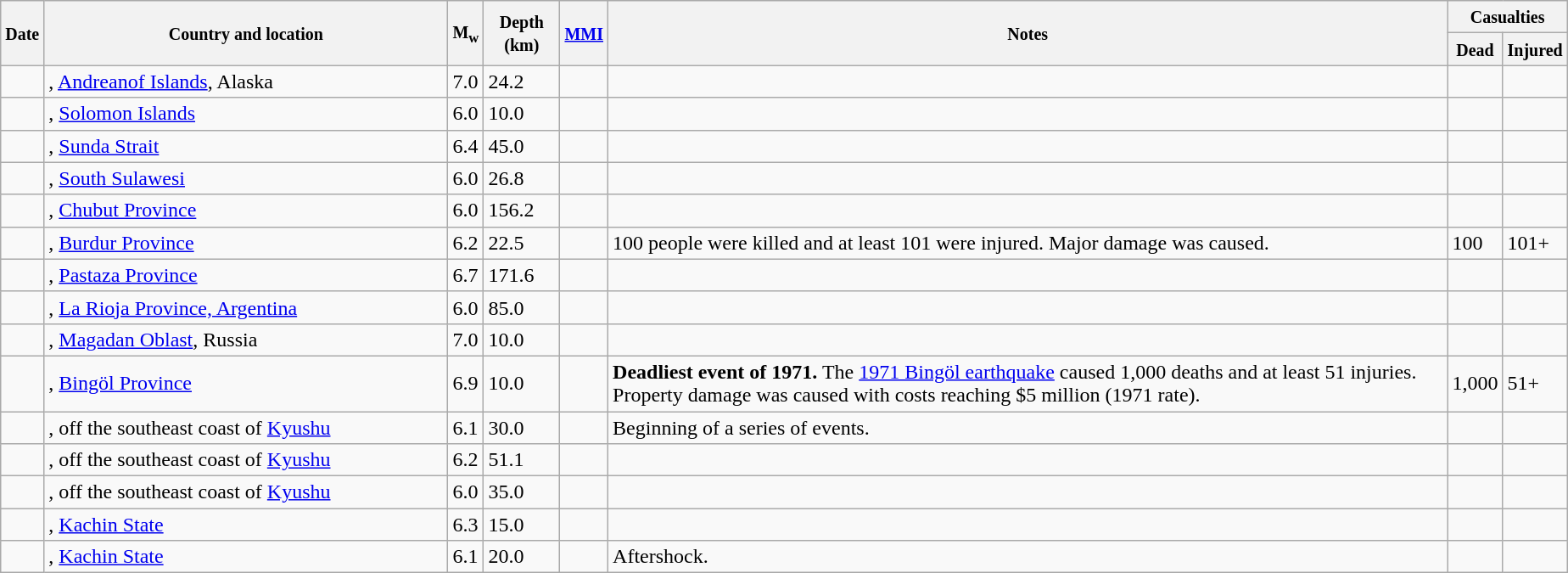<table class="wikitable sortable sort-under" style="border:1px black; margin-left:1em;">
<tr>
<th rowspan="2"><small>Date</small></th>
<th rowspan="2" style="width: 310px"><small>Country and location</small></th>
<th rowspan="2"><small>M<sub>w</sub></small></th>
<th rowspan="2"><small>Depth (km)</small></th>
<th rowspan="2"><small><a href='#'>MMI</a></small></th>
<th rowspan="2" class="unsortable"><small>Notes</small></th>
<th colspan="2"><small>Casualties</small></th>
</tr>
<tr>
<th><small>Dead</small></th>
<th><small>Injured</small></th>
</tr>
<tr>
<td></td>
<td>, <a href='#'>Andreanof Islands</a>, Alaska</td>
<td>7.0</td>
<td>24.2</td>
<td></td>
<td></td>
<td></td>
<td></td>
</tr>
<tr>
<td></td>
<td>, <a href='#'>Solomon Islands</a></td>
<td>6.0</td>
<td>10.0</td>
<td></td>
<td></td>
<td></td>
<td></td>
</tr>
<tr>
<td></td>
<td>, <a href='#'>Sunda Strait</a></td>
<td>6.4</td>
<td>45.0</td>
<td></td>
<td></td>
<td></td>
<td></td>
</tr>
<tr>
<td></td>
<td>, <a href='#'>South Sulawesi</a></td>
<td>6.0</td>
<td>26.8</td>
<td></td>
<td></td>
<td></td>
<td></td>
</tr>
<tr>
<td></td>
<td>, <a href='#'>Chubut Province</a></td>
<td>6.0</td>
<td>156.2</td>
<td></td>
<td></td>
<td></td>
<td></td>
</tr>
<tr>
<td></td>
<td>, <a href='#'>Burdur Province</a></td>
<td>6.2</td>
<td>22.5</td>
<td></td>
<td>100 people were killed and at least 101 were injured. Major damage was caused.</td>
<td>100</td>
<td>101+</td>
</tr>
<tr>
<td></td>
<td>, <a href='#'>Pastaza Province</a></td>
<td>6.7</td>
<td>171.6</td>
<td></td>
<td></td>
<td></td>
<td></td>
</tr>
<tr>
<td></td>
<td>, <a href='#'>La Rioja Province, Argentina</a></td>
<td>6.0</td>
<td>85.0</td>
<td></td>
<td></td>
<td></td>
<td></td>
</tr>
<tr>
<td></td>
<td>, <a href='#'>Magadan Oblast</a>, Russia</td>
<td>7.0</td>
<td>10.0</td>
<td></td>
<td></td>
<td></td>
<td></td>
</tr>
<tr>
<td></td>
<td>, <a href='#'>Bingöl Province</a></td>
<td>6.9</td>
<td>10.0</td>
<td></td>
<td><strong>Deadliest event of 1971.</strong> The <a href='#'>1971 Bingöl earthquake</a> caused 1,000 deaths and at least 51 injuries. Property damage was caused with costs reaching $5 million (1971 rate).</td>
<td>1,000</td>
<td>51+</td>
</tr>
<tr>
<td></td>
<td>, off the southeast coast of <a href='#'>Kyushu</a></td>
<td>6.1</td>
<td>30.0</td>
<td></td>
<td>Beginning of a series of events.</td>
<td></td>
<td></td>
</tr>
<tr>
<td></td>
<td>, off the southeast coast of <a href='#'>Kyushu</a></td>
<td>6.2</td>
<td>51.1</td>
<td></td>
<td></td>
<td></td>
<td></td>
</tr>
<tr>
<td></td>
<td>, off the southeast coast of <a href='#'>Kyushu</a></td>
<td>6.0</td>
<td>35.0</td>
<td></td>
<td></td>
<td></td>
<td></td>
</tr>
<tr>
<td></td>
<td>, <a href='#'>Kachin State</a></td>
<td>6.3</td>
<td>15.0</td>
<td></td>
<td></td>
<td></td>
<td></td>
</tr>
<tr>
<td></td>
<td>, <a href='#'>Kachin State</a></td>
<td>6.1</td>
<td>20.0</td>
<td></td>
<td>Aftershock.</td>
<td></td>
<td></td>
</tr>
</table>
